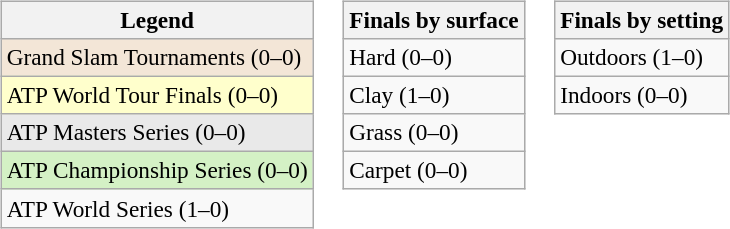<table>
<tr valign=top>
<td><br><table class=wikitable style=font-size:97%>
<tr>
<th>Legend</th>
</tr>
<tr style="background:#f3e6d7;">
<td>Grand Slam Tournaments (0–0)</td>
</tr>
<tr style="background:#ffc;">
<td>ATP World Tour Finals (0–0)</td>
</tr>
<tr style="background:#e9e9e9;">
<td>ATP Masters Series (0–0)</td>
</tr>
<tr style="background:#d4f1c5;">
<td>ATP Championship Series (0–0)</td>
</tr>
<tr>
<td>ATP World Series (1–0)</td>
</tr>
</table>
</td>
<td><br><table class=wikitable style=font-size:97%>
<tr>
<th>Finals by surface</th>
</tr>
<tr>
<td>Hard (0–0)</td>
</tr>
<tr>
<td>Clay (1–0)</td>
</tr>
<tr>
<td>Grass (0–0)</td>
</tr>
<tr>
<td>Carpet (0–0)</td>
</tr>
</table>
</td>
<td><br><table class=wikitable style=font-size:97%>
<tr>
<th>Finals by setting</th>
</tr>
<tr>
<td>Outdoors (1–0)</td>
</tr>
<tr>
<td>Indoors (0–0)</td>
</tr>
</table>
</td>
</tr>
</table>
